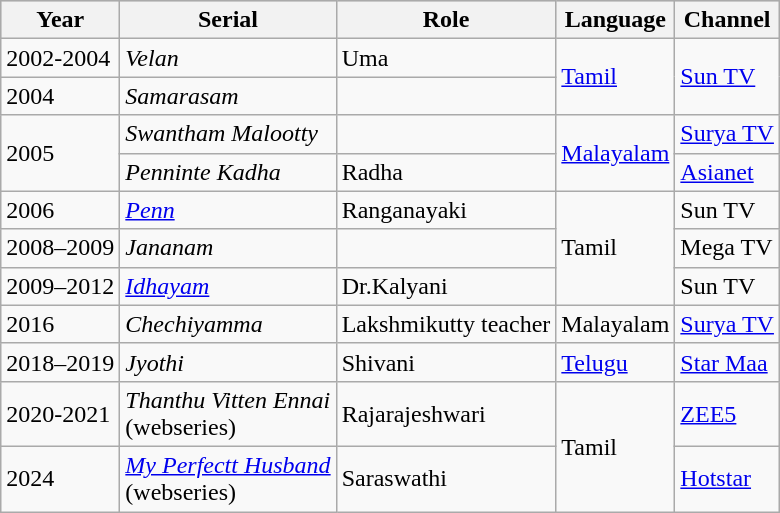<table class="wikitable">
<tr style="background:#ccc; text-align:center;">
<th>Year</th>
<th>Serial</th>
<th>Role</th>
<th>Language</th>
<th>Channel</th>
</tr>
<tr>
<td>2002-2004</td>
<td><em>Velan</em></td>
<td>Uma</td>
<td rowspan = '2'><a href='#'>Tamil</a></td>
<td rowspan = '2'><a href='#'>Sun TV</a></td>
</tr>
<tr>
<td>2004</td>
<td><em>Samarasam</em></td>
<td></td>
</tr>
<tr>
<td rowspan = '2'>2005</td>
<td><em>Swantham Malootty</em></td>
<td></td>
<td rowspan = '2'><a href='#'>Malayalam</a></td>
<td><a href='#'>Surya TV</a></td>
</tr>
<tr>
<td><em>Penninte Kadha</em></td>
<td>Radha</td>
<td><a href='#'>Asianet</a></td>
</tr>
<tr>
<td>2006</td>
<td><em><a href='#'>Penn</a></em></td>
<td>Ranganayaki</td>
<td rowspan = '3'>Tamil</td>
<td>Sun TV</td>
</tr>
<tr>
<td>2008–2009</td>
<td><em>Jananam</em></td>
<td></td>
<td>Mega TV</td>
</tr>
<tr>
<td>2009–2012</td>
<td><em><a href='#'>Idhayam</a></em></td>
<td>Dr.Kalyani</td>
<td>Sun TV</td>
</tr>
<tr>
<td>2016</td>
<td><em>Chechiyamma</em></td>
<td>Lakshmikutty teacher</td>
<td>Malayalam</td>
<td><a href='#'>Surya TV</a></td>
</tr>
<tr>
<td>2018–2019</td>
<td><em>Jyothi</em></td>
<td>Shivani</td>
<td><a href='#'>Telugu</a></td>
<td><a href='#'>Star Maa</a></td>
</tr>
<tr>
<td>2020-2021</td>
<td><em>Thanthu Vitten Ennai</em><br>(webseries)</td>
<td>Rajarajeshwari</td>
<td rowspan=2>Tamil</td>
<td><a href='#'>ZEE5</a></td>
</tr>
<tr>
<td>2024</td>
<td><em><a href='#'>My Perfectt Husband</a></em><br>(webseries)</td>
<td>Saraswathi</td>
<td><a href='#'>Hotstar</a></td>
</tr>
</table>
